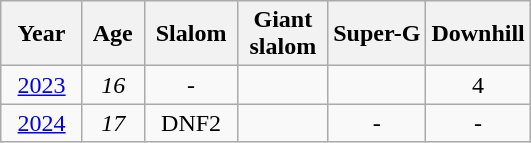<table class=wikitable style="text-align:center">
<tr>
<th>  Year  </th>
<th> Age </th>
<th> Slalom </th>
<th> Giant <br> slalom </th>
<th>Super-G</th>
<th>Downhill</th>
</tr>
<tr>
<td><a href='#'>2023</a></td>
<td><em>16</em></td>
<td>-</td>
<td></td>
<td></td>
<td>4</td>
</tr>
<tr>
<td><a href='#'>2024</a></td>
<td><em>17</em></td>
<td>DNF2</td>
<td></td>
<td>-</td>
<td>-</td>
</tr>
</table>
